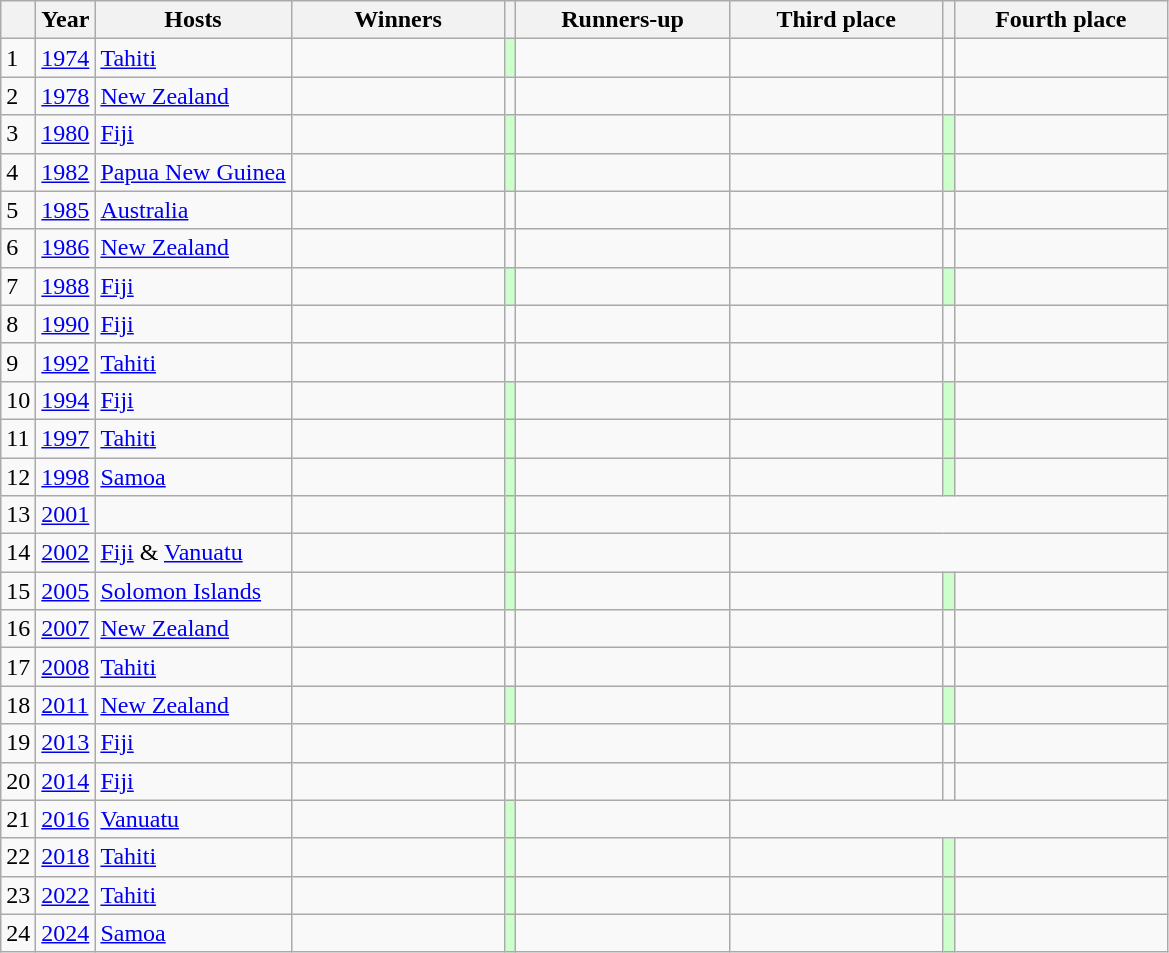<table class="wikitable sortable">
<tr>
<th width=></th>
<th width=>Year</th>
<th width=>Hosts</th>
<th width=135px> Winners</th>
<th width=></th>
<th width=135px> Runners-up</th>
<th width=135px> Third place</th>
<th width=></th>
<th width=135px>Fourth place</th>
</tr>
<tr>
<td>1</td>
<td><a href='#'>1974</a></td>
<td><a href='#'>Tahiti</a></td>
<td><strong></strong></td>
<td bgcolor=#ccffcc></td>
<td></td>
<td></td>
<td></td>
<td></td>
</tr>
<tr>
<td>2</td>
<td><a href='#'>1978</a></td>
<td><a href='#'>New Zealand</a></td>
<td><strong></strong></td>
<td></td>
<td></td>
<td></td>
<td></td>
<td></td>
</tr>
<tr>
<td>3</td>
<td><a href='#'>1980</a></td>
<td><a href='#'>Fiji</a></td>
<td></td>
<td bgcolor=#ccffcc></td>
<td></td>
<td></td>
<td bgcolor=#ccffcc></td>
<td></td>
</tr>
<tr>
<td>4</td>
<td><a href='#'>1982</a></td>
<td><a href='#'>Papua New Guinea</a></td>
<td><strong></strong></td>
<td bgcolor=#ccffcc></td>
<td></td>
<td></td>
<td bgcolor=#ccffcc></td>
<td></td>
</tr>
<tr>
<td>5</td>
<td><a href='#'>1985</a></td>
<td><a href='#'>Australia</a></td>
<td><strong></strong></td>
<td></td>
<td></td>
<td></td>
<td></td>
<td></td>
</tr>
<tr>
<td>6</td>
<td><a href='#'>1986</a></td>
<td><a href='#'>New Zealand</a></td>
<td><strong></strong></td>
<td></td>
<td></td>
<td></td>
<td></td>
<td></td>
</tr>
<tr>
<td>7</td>
<td><a href='#'>1988</a></td>
<td><a href='#'>Fiji</a></td>
<td><strong></strong></td>
<td bgcolor=#ccffcc></td>
<td></td>
<td></td>
<td bgcolor=#ccffcc></td>
<td></td>
</tr>
<tr>
<td>8</td>
<td><a href='#'>1990</a></td>
<td><a href='#'>Fiji</a></td>
<td><strong></strong></td>
<td></td>
<td></td>
<td></td>
<td></td>
<td></td>
</tr>
<tr>
<td>9</td>
<td><a href='#'>1992</a></td>
<td><a href='#'>Tahiti</a></td>
<td><strong></strong></td>
<td></td>
<td></td>
<td></td>
<td></td>
<td></td>
</tr>
<tr>
<td>10</td>
<td><a href='#'>1994</a></td>
<td><a href='#'>Fiji</a></td>
<td><strong></strong></td>
<td bgcolor=#ccffcc></td>
<td></td>
<td></td>
<td bgcolor=#ccffcc></td>
<td></td>
</tr>
<tr>
<td>11</td>
<td><a href='#'>1997</a></td>
<td><a href='#'>Tahiti</a></td>
<td><strong></strong></td>
<td bgcolor=#ccffcc></td>
<td></td>
<td></td>
<td bgcolor=#ccffcc></td>
<td></td>
</tr>
<tr>
<td>12</td>
<td><a href='#'>1998</a></td>
<td><a href='#'>Samoa</a></td>
<td><strong></strong></td>
<td bgcolor=#ccffcc></td>
<td></td>
<td></td>
<td bgcolor=#ccffcc></td>
<td></td>
</tr>
<tr>
<td>13</td>
<td><a href='#'>2001</a></td>
<td></td>
<td><strong></strong></td>
<td bgcolor=#ccffcc></td>
<td></td>
<td colspan=3></td>
</tr>
<tr>
<td>14</td>
<td><a href='#'>2002</a></td>
<td><a href='#'>Fiji</a> & <a href='#'>Vanuatu</a></td>
<td><strong></strong></td>
<td bgcolor=#ccffcc></td>
<td></td>
<td colspan=3></td>
</tr>
<tr>
<td>15</td>
<td><a href='#'>2005</a></td>
<td><a href='#'>Solomon Islands</a></td>
<td><strong></strong></td>
<td bgcolor=#ccffcc></td>
<td></td>
<td></td>
<td bgcolor=#ccffcc></td>
<td></td>
</tr>
<tr>
<td>16</td>
<td><a href='#'>2007</a></td>
<td><a href='#'>New Zealand</a></td>
<td><strong></strong></td>
<td></td>
<td></td>
<td></td>
<td></td>
<td></td>
</tr>
<tr>
<td>17</td>
<td><a href='#'>2008</a></td>
<td><a href='#'>Tahiti</a></td>
<td><strong></strong></td>
<td></td>
<td></td>
<td></td>
<td></td>
<td></td>
</tr>
<tr>
<td>18</td>
<td><a href='#'>2011</a></td>
<td><a href='#'>New Zealand</a></td>
<td><strong></strong></td>
<td bgcolor=#ccffcc></td>
<td></td>
<td></td>
<td bgcolor=#ccffcc></td>
<td></td>
</tr>
<tr>
<td>19</td>
<td><a href='#'>2013</a></td>
<td><a href='#'>Fiji</a></td>
<td><strong></strong></td>
<td></td>
<td></td>
<td></td>
<td></td>
<td></td>
</tr>
<tr>
<td>20</td>
<td><a href='#'>2014</a></td>
<td><a href='#'>Fiji</a></td>
<td><strong></strong></td>
<td></td>
<td></td>
<td></td>
<td></td>
<td></td>
</tr>
<tr>
<td>21</td>
<td><a href='#'>2016</a></td>
<td><a href='#'>Vanuatu</a></td>
<td><strong></strong></td>
<td bgcolor=#ccffcc></td>
<td></td>
<td colspan=3></td>
</tr>
<tr>
<td>22</td>
<td><a href='#'>2018</a></td>
<td><a href='#'>Tahiti</a></td>
<td><strong></strong></td>
<td bgcolor=#ccffcc></td>
<td></td>
<td></td>
<td bgcolor=#ccffcc></td>
<td></td>
</tr>
<tr>
<td>23</td>
<td><a href='#'>2022</a></td>
<td><a href='#'>Tahiti</a></td>
<td><strong></strong></td>
<td bgcolor=#ccffcc></td>
<td></td>
<td></td>
<td bgcolor=#ccffcc></td>
<td></td>
</tr>
<tr>
<td>24</td>
<td><a href='#'>2024</a></td>
<td><a href='#'>Samoa</a></td>
<td><strong></strong></td>
<td bgcolor=#ccffcc></td>
<td></td>
<td></td>
<td bgcolor=#ccffcc></td>
<td></td>
</tr>
</table>
